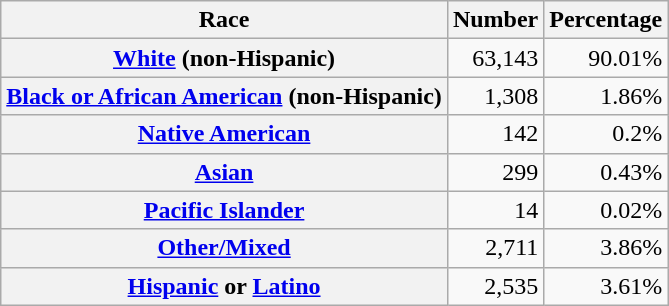<table class="wikitable" style="text-align:right">
<tr>
<th scope="col">Race</th>
<th scope="col">Number</th>
<th scope="col">Percentage</th>
</tr>
<tr>
<th scope="row"><a href='#'>White</a> (non-Hispanic)</th>
<td>63,143</td>
<td>90.01%</td>
</tr>
<tr>
<th scope="row"><a href='#'>Black or African American</a> (non-Hispanic)</th>
<td>1,308</td>
<td>1.86%</td>
</tr>
<tr>
<th scope="row"><a href='#'>Native American</a></th>
<td>142</td>
<td>0.2%</td>
</tr>
<tr>
<th scope="row"><a href='#'>Asian</a></th>
<td>299</td>
<td>0.43%</td>
</tr>
<tr>
<th scope="row"><a href='#'>Pacific Islander</a></th>
<td>14</td>
<td>0.02%</td>
</tr>
<tr>
<th scope="row"><a href='#'>Other/Mixed</a></th>
<td>2,711</td>
<td>3.86%</td>
</tr>
<tr>
<th scope="row"><a href='#'>Hispanic</a> or <a href='#'>Latino</a></th>
<td>2,535</td>
<td>3.61%</td>
</tr>
</table>
